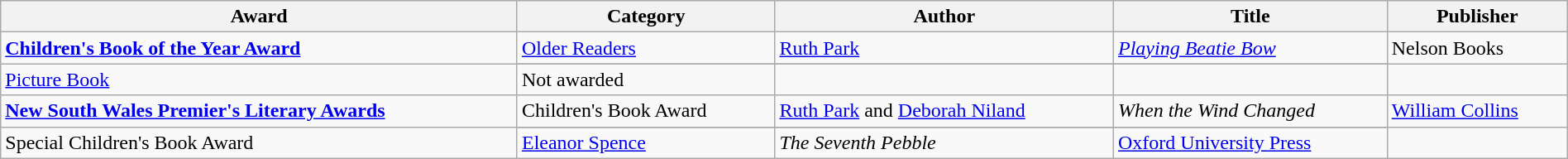<table class="wikitable" width=100%>
<tr>
<th>Award</th>
<th>Category</th>
<th>Author</th>
<th>Title</th>
<th>Publisher</th>
</tr>
<tr>
<td rowspan=2><strong><a href='#'>Children's Book of the Year Award</a></strong></td>
<td><a href='#'>Older Readers</a></td>
<td><a href='#'>Ruth Park</a></td>
<td><em><a href='#'>Playing Beatie Bow</a></em></td>
<td>Nelson Books</td>
</tr>
<tr>
</tr>
<tr>
<td><a href='#'>Picture Book</a></td>
<td>Not awarded</td>
<td></td>
<td></td>
</tr>
<tr>
<td rowspan=2><strong><a href='#'>New South Wales Premier's Literary Awards</a></strong></td>
<td>Children's Book Award</td>
<td><a href='#'>Ruth Park</a> and <a href='#'>Deborah Niland</a></td>
<td><em>When the Wind Changed</em></td>
<td><a href='#'>William Collins</a></td>
</tr>
<tr>
</tr>
<tr>
<td>Special Children's Book Award</td>
<td><a href='#'>Eleanor Spence</a></td>
<td><em>The Seventh Pebble</em></td>
<td><a href='#'>Oxford University Press</a></td>
</tr>
</table>
